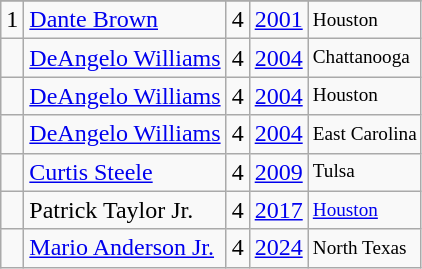<table class="wikitable">
<tr>
</tr>
<tr>
<td>1</td>
<td><a href='#'>Dante Brown</a></td>
<td>4</td>
<td><a href='#'>2001</a></td>
<td style="font-size:80%;">Houston</td>
</tr>
<tr>
<td></td>
<td><a href='#'>DeAngelo Williams</a></td>
<td>4</td>
<td><a href='#'>2004</a></td>
<td style="font-size:80%;">Chattanooga</td>
</tr>
<tr>
<td></td>
<td><a href='#'>DeAngelo Williams</a></td>
<td>4</td>
<td><a href='#'>2004</a></td>
<td style="font-size:80%;">Houston</td>
</tr>
<tr>
<td></td>
<td><a href='#'>DeAngelo Williams</a></td>
<td>4</td>
<td><a href='#'>2004</a></td>
<td style="font-size:80%;">East Carolina</td>
</tr>
<tr>
<td></td>
<td><a href='#'>Curtis Steele</a></td>
<td>4</td>
<td><a href='#'>2009</a></td>
<td style="font-size:80%;">Tulsa</td>
</tr>
<tr>
<td></td>
<td>Patrick Taylor Jr.</td>
<td>4</td>
<td><a href='#'>2017</a></td>
<td style="font-size:80%;"><a href='#'>Houston</a></td>
</tr>
<tr>
<td></td>
<td><a href='#'>Mario Anderson Jr.</a></td>
<td>4</td>
<td><a href='#'>2024</a></td>
<td style="font-size:80%;">North Texas</td>
</tr>
</table>
